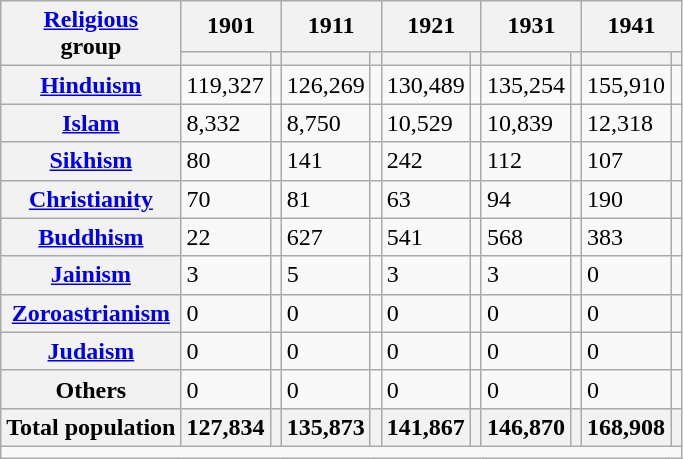<table class="wikitable sortable">
<tr>
<th rowspan="2"><a href='#'>Religious</a><br>group</th>
<th colspan="2">1901</th>
<th colspan="2">1911</th>
<th colspan="2">1921</th>
<th colspan="2">1931</th>
<th colspan="2">1941</th>
</tr>
<tr>
<th><a href='#'></a></th>
<th></th>
<th></th>
<th></th>
<th></th>
<th></th>
<th></th>
<th></th>
<th></th>
<th></th>
</tr>
<tr>
<th><a href='#'>Hinduism</a> </th>
<td>119,327</td>
<td></td>
<td>126,269</td>
<td></td>
<td>130,489</td>
<td></td>
<td>135,254</td>
<td></td>
<td>155,910</td>
<td></td>
</tr>
<tr>
<th><a href='#'>Islam</a> </th>
<td>8,332</td>
<td></td>
<td>8,750</td>
<td></td>
<td>10,529</td>
<td></td>
<td>10,839</td>
<td></td>
<td>12,318</td>
<td></td>
</tr>
<tr>
<th><a href='#'>Sikhism</a> </th>
<td>80</td>
<td></td>
<td>141</td>
<td></td>
<td>242</td>
<td></td>
<td>112</td>
<td></td>
<td>107</td>
<td></td>
</tr>
<tr>
<th><a href='#'>Christianity</a> </th>
<td>70</td>
<td></td>
<td>81</td>
<td></td>
<td>63</td>
<td></td>
<td>94</td>
<td></td>
<td>190</td>
<td></td>
</tr>
<tr>
<th><a href='#'>Buddhism</a> </th>
<td>22</td>
<td></td>
<td>627</td>
<td></td>
<td>541</td>
<td></td>
<td>568</td>
<td></td>
<td>383</td>
<td></td>
</tr>
<tr>
<th><a href='#'>Jainism</a> </th>
<td>3</td>
<td></td>
<td>5</td>
<td></td>
<td>3</td>
<td></td>
<td>3</td>
<td></td>
<td>0</td>
<td></td>
</tr>
<tr>
<th><a href='#'>Zoroastrianism</a> </th>
<td>0</td>
<td></td>
<td>0</td>
<td></td>
<td>0</td>
<td></td>
<td>0</td>
<td></td>
<td>0</td>
<td></td>
</tr>
<tr>
<th><a href='#'>Judaism</a> </th>
<td>0</td>
<td></td>
<td>0</td>
<td></td>
<td>0</td>
<td></td>
<td>0</td>
<td></td>
<td>0</td>
<td></td>
</tr>
<tr>
<th>Others</th>
<td>0</td>
<td></td>
<td>0</td>
<td></td>
<td>0</td>
<td></td>
<td>0</td>
<td></td>
<td>0</td>
<td></td>
</tr>
<tr>
<th>Total population</th>
<th>127,834</th>
<th></th>
<th>135,873</th>
<th></th>
<th>141,867</th>
<th></th>
<th>146,870</th>
<th></th>
<th>168,908</th>
<th></th>
</tr>
<tr class="sortbottom">
<td colspan="11"></td>
</tr>
</table>
